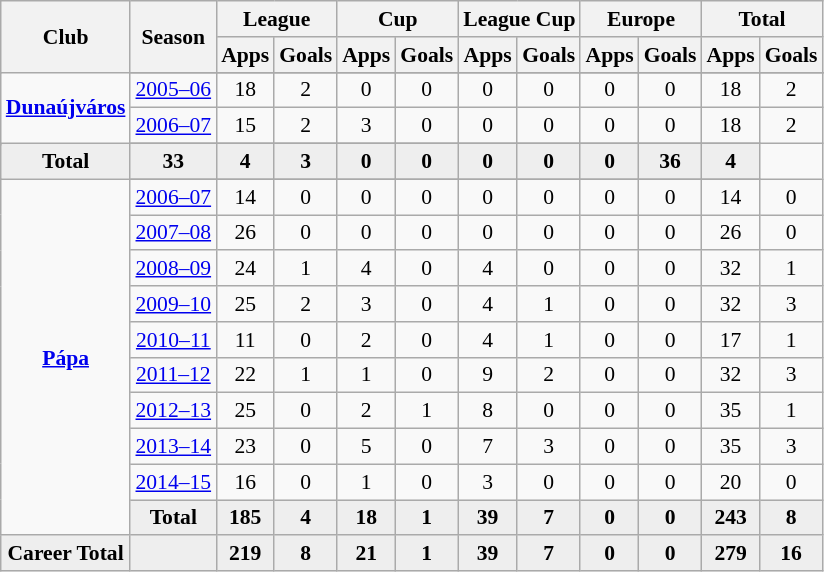<table class="wikitable" style="font-size:90%; text-align: center;">
<tr>
<th rowspan="2">Club</th>
<th rowspan="2">Season</th>
<th colspan="2">League</th>
<th colspan="2">Cup</th>
<th colspan="2">League Cup</th>
<th colspan="2">Europe</th>
<th colspan="2">Total</th>
</tr>
<tr>
<th>Apps</th>
<th>Goals</th>
<th>Apps</th>
<th>Goals</th>
<th>Apps</th>
<th>Goals</th>
<th>Apps</th>
<th>Goals</th>
<th>Apps</th>
<th>Goals</th>
</tr>
<tr ||-||-||-|->
<td rowspan="4" valign="center"><strong><a href='#'>Dunaújváros</a></strong></td>
</tr>
<tr>
<td><a href='#'>2005–06</a></td>
<td>18</td>
<td>2</td>
<td>0</td>
<td>0</td>
<td>0</td>
<td>0</td>
<td>0</td>
<td>0</td>
<td>18</td>
<td>2</td>
</tr>
<tr>
<td><a href='#'>2006–07</a></td>
<td>15</td>
<td>2</td>
<td>3</td>
<td>0</td>
<td>0</td>
<td>0</td>
<td>0</td>
<td>0</td>
<td>18</td>
<td>2</td>
</tr>
<tr>
</tr>
<tr style="font-weight:bold; background-color:#eeeeee;">
<td>Total</td>
<td>33</td>
<td>4</td>
<td>3</td>
<td>0</td>
<td>0</td>
<td>0</td>
<td>0</td>
<td>0</td>
<td>36</td>
<td>4</td>
</tr>
<tr>
<td rowspan="11" valign="center"><strong><a href='#'>Pápa</a></strong></td>
</tr>
<tr>
<td><a href='#'>2006–07</a></td>
<td>14</td>
<td>0</td>
<td>0</td>
<td>0</td>
<td>0</td>
<td>0</td>
<td>0</td>
<td>0</td>
<td>14</td>
<td>0</td>
</tr>
<tr>
<td><a href='#'>2007–08</a></td>
<td>26</td>
<td>0</td>
<td>0</td>
<td>0</td>
<td>0</td>
<td>0</td>
<td>0</td>
<td>0</td>
<td>26</td>
<td>0</td>
</tr>
<tr>
<td><a href='#'>2008–09</a></td>
<td>24</td>
<td>1</td>
<td>4</td>
<td>0</td>
<td>4</td>
<td>0</td>
<td>0</td>
<td>0</td>
<td>32</td>
<td>1</td>
</tr>
<tr>
<td><a href='#'>2009–10</a></td>
<td>25</td>
<td>2</td>
<td>3</td>
<td>0</td>
<td>4</td>
<td>1</td>
<td>0</td>
<td>0</td>
<td>32</td>
<td>3</td>
</tr>
<tr>
<td><a href='#'>2010–11</a></td>
<td>11</td>
<td>0</td>
<td>2</td>
<td>0</td>
<td>4</td>
<td>1</td>
<td>0</td>
<td>0</td>
<td>17</td>
<td>1</td>
</tr>
<tr>
<td><a href='#'>2011–12</a></td>
<td>22</td>
<td>1</td>
<td>1</td>
<td>0</td>
<td>9</td>
<td>2</td>
<td>0</td>
<td>0</td>
<td>32</td>
<td>3</td>
</tr>
<tr>
<td><a href='#'>2012–13</a></td>
<td>25</td>
<td>0</td>
<td>2</td>
<td>1</td>
<td>8</td>
<td>0</td>
<td>0</td>
<td>0</td>
<td>35</td>
<td>1</td>
</tr>
<tr>
<td><a href='#'>2013–14</a></td>
<td>23</td>
<td>0</td>
<td>5</td>
<td>0</td>
<td>7</td>
<td>3</td>
<td>0</td>
<td>0</td>
<td>35</td>
<td>3</td>
</tr>
<tr>
<td><a href='#'>2014–15</a></td>
<td>16</td>
<td>0</td>
<td>1</td>
<td>0</td>
<td>3</td>
<td>0</td>
<td>0</td>
<td>0</td>
<td>20</td>
<td>0</td>
</tr>
<tr style="font-weight:bold; background-color:#eeeeee;">
<td>Total</td>
<td>185</td>
<td>4</td>
<td>18</td>
<td>1</td>
<td>39</td>
<td>7</td>
<td>0</td>
<td>0</td>
<td>243</td>
<td>8</td>
</tr>
<tr style="font-weight:bold; background-color:#eeeeee;">
<td rowspan="2" valign="top"><strong>Career Total</strong></td>
<td></td>
<td><strong>219</strong></td>
<td><strong>8</strong></td>
<td><strong>21</strong></td>
<td><strong>1</strong></td>
<td><strong>39</strong></td>
<td><strong>7</strong></td>
<td><strong>0</strong></td>
<td><strong>0</strong></td>
<td><strong>279</strong></td>
<td><strong>16</strong></td>
</tr>
</table>
